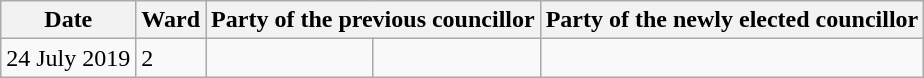<table class="wikitable">
<tr>
<th>Date</th>
<th>Ward</th>
<th colspan=2>Party of the previous councillor</th>
<th colspan=2>Party of the newly elected councillor</th>
</tr>
<tr>
<td>24 July 2019</td>
<td>2</td>
<td></td>
<td></td>
</tr>
</table>
